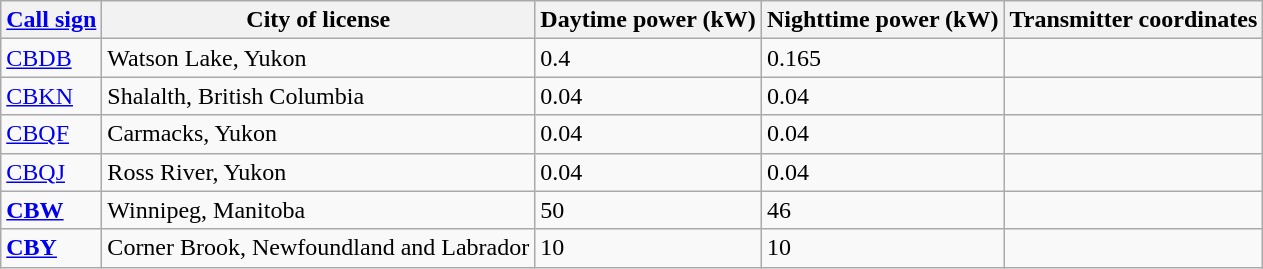<table class="wikitable sortable">
<tr>
<th><a href='#'>Call sign</a></th>
<th>City of license</th>
<th>Daytime power (kW)</th>
<th>Nighttime power (kW)</th>
<th>Transmitter coordinates</th>
</tr>
<tr>
<td><a href='#'>CBDB</a></td>
<td>Watson Lake, Yukon</td>
<td>0.4</td>
<td>0.165</td>
<td></td>
</tr>
<tr>
<td><a href='#'>CBKN</a></td>
<td>Shalalth, British Columbia</td>
<td>0.04</td>
<td>0.04</td>
<td></td>
</tr>
<tr>
<td><a href='#'>CBQF</a></td>
<td>Carmacks, Yukon</td>
<td>0.04</td>
<td>0.04</td>
<td></td>
</tr>
<tr>
<td><a href='#'>CBQJ</a></td>
<td>Ross River, Yukon</td>
<td>0.04</td>
<td>0.04</td>
<td></td>
</tr>
<tr>
<td><strong><a href='#'>CBW</a></strong></td>
<td>Winnipeg, Manitoba</td>
<td>50</td>
<td>46</td>
<td></td>
</tr>
<tr>
<td><strong><a href='#'>CBY</a></strong></td>
<td>Corner Brook, Newfoundland and Labrador</td>
<td>10</td>
<td>10</td>
<td></td>
</tr>
</table>
